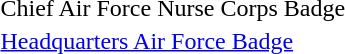<table>
<tr>
<td></td>
<td>Chief Air Force Nurse Corps Badge</td>
</tr>
<tr>
<td></td>
<td><a href='#'>Headquarters Air Force Badge</a></td>
</tr>
</table>
